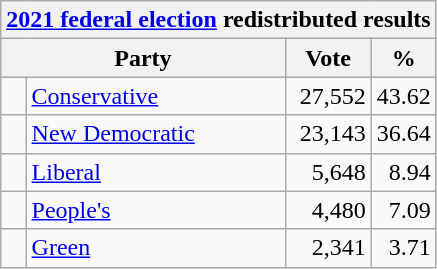<table class="wikitable">
<tr>
<th colspan="4"><a href='#'>2021 federal election</a> redistributed results</th>
</tr>
<tr>
<th bgcolor="#DDDDFF" width="130px" colspan="2">Party</th>
<th bgcolor="#DDDDFF" width="50px">Vote</th>
<th bgcolor="#DDDDFF" width="30px">%</th>
</tr>
<tr>
<td> </td>
<td><a href='#'>Conservative</a></td>
<td align=right>27,552</td>
<td align=right>43.62</td>
</tr>
<tr>
<td> </td>
<td><a href='#'>New Democratic</a></td>
<td align=right>23,143</td>
<td align=right>36.64</td>
</tr>
<tr>
<td> </td>
<td><a href='#'>Liberal</a></td>
<td align=right>5,648</td>
<td align=right>8.94</td>
</tr>
<tr>
<td> </td>
<td><a href='#'>People's</a></td>
<td align=right>4,480</td>
<td align=right>7.09</td>
</tr>
<tr>
<td> </td>
<td><a href='#'>Green</a></td>
<td align=right>2,341</td>
<td align=right>3.71</td>
</tr>
</table>
